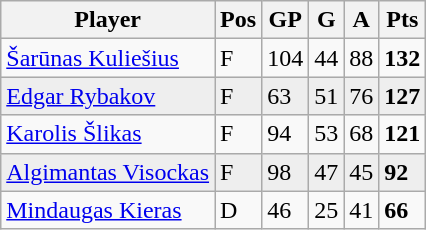<table class="wikitable" align="center">
<tr>
<th>Player</th>
<th>Pos</th>
<th>GP</th>
<th>G</th>
<th>A</th>
<th>Pts</th>
</tr>
<tr>
<td align="left"><a href='#'>Šarūnas Kuliešius</a></td>
<td>F</td>
<td>104</td>
<td>44</td>
<td>88</td>
<td><strong>132</strong></td>
</tr>
<tr bgcolor="#eeeeee">
<td align="left"><a href='#'>Edgar Rybakov</a></td>
<td>F</td>
<td>63</td>
<td>51</td>
<td>76</td>
<td><strong>127</strong></td>
</tr>
<tr>
<td align="left"><a href='#'>Karolis Šlikas</a></td>
<td>F</td>
<td>94</td>
<td>53</td>
<td>68</td>
<td><strong>121</strong></td>
</tr>
<tr bgcolor="#eeeeee">
<td align="left"><a href='#'>Algimantas Visockas</a></td>
<td>F</td>
<td>98</td>
<td>47</td>
<td>45</td>
<td><strong>92</strong></td>
</tr>
<tr>
<td align="left"><a href='#'>Mindaugas Kieras</a></td>
<td>D</td>
<td>46</td>
<td>25</td>
<td>41</td>
<td><strong>66</strong></td>
</tr>
</table>
